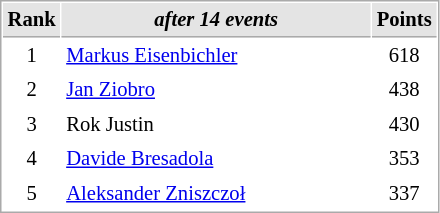<table cellspacing="1" cellpadding="3" style="border:1px solid #AAAAAA;font-size:86%">
<tr bgcolor="#E4E4E4">
<th style="border-bottom:1px solid #AAAAAA" width=10>Rank</th>
<th style="border-bottom:1px solid #AAAAAA" width=200><em>after 14 events</em></th>
<th style="border-bottom:1px solid #AAAAAA" width=20>Points</th>
</tr>
<tr>
<td align=center>1</td>
<td> <a href='#'>Markus Eisenbichler</a></td>
<td align=center>618</td>
</tr>
<tr>
<td align=center>2</td>
<td> <a href='#'>Jan Ziobro</a></td>
<td align=center>438</td>
</tr>
<tr>
<td align=center>3</td>
<td> Rok Justin</td>
<td align=center>430</td>
</tr>
<tr>
<td align=center>4</td>
<td> <a href='#'>Davide Bresadola</a></td>
<td align=center>353</td>
</tr>
<tr>
<td align=center>5</td>
<td> <a href='#'>Aleksander Zniszczoł</a></td>
<td align=center>337</td>
</tr>
</table>
